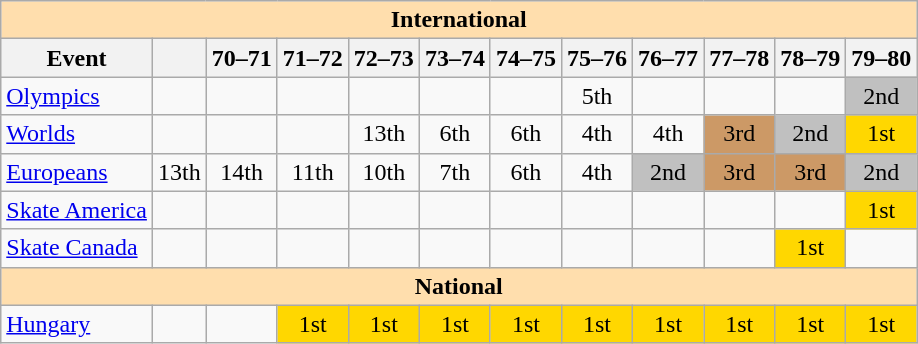<table class="wikitable" style="text-align:center">
<tr>
<th style="background-color: #ffdead; " colspan=12 align=center>International</th>
</tr>
<tr>
<th>Event</th>
<th></th>
<th>70–71</th>
<th>71–72</th>
<th>72–73</th>
<th>73–74</th>
<th>74–75</th>
<th>75–76</th>
<th>76–77</th>
<th>77–78</th>
<th>78–79</th>
<th>79–80</th>
</tr>
<tr>
<td align=left><a href='#'>Olympics</a></td>
<td></td>
<td></td>
<td></td>
<td></td>
<td></td>
<td></td>
<td>5th</td>
<td></td>
<td></td>
<td></td>
<td bgcolor=silver>2nd</td>
</tr>
<tr>
<td align=left><a href='#'>Worlds</a></td>
<td></td>
<td></td>
<td></td>
<td>13th</td>
<td>6th</td>
<td>6th</td>
<td>4th</td>
<td>4th</td>
<td bgcolor=cc9966>3rd</td>
<td bgcolor=silver>2nd</td>
<td bgcolor=gold>1st</td>
</tr>
<tr>
<td align=left><a href='#'>Europeans</a></td>
<td>13th</td>
<td>14th</td>
<td>11th</td>
<td>10th</td>
<td>7th</td>
<td>6th</td>
<td>4th</td>
<td bgcolor=silver>2nd</td>
<td bgcolor=cc9966>3rd</td>
<td bgcolor=cc9966>3rd</td>
<td bgcolor=silver>2nd</td>
</tr>
<tr>
<td align=left><a href='#'>Skate America</a></td>
<td></td>
<td></td>
<td></td>
<td></td>
<td></td>
<td></td>
<td></td>
<td></td>
<td></td>
<td></td>
<td bgcolor=gold>1st</td>
</tr>
<tr>
<td align=left><a href='#'>Skate Canada</a></td>
<td></td>
<td></td>
<td></td>
<td></td>
<td></td>
<td></td>
<td></td>
<td></td>
<td></td>
<td bgcolor=gold>1st</td>
<td></td>
</tr>
<tr>
<th style="background-color: #ffdead; " colspan=12 align=center>National</th>
</tr>
<tr>
<td align=left><a href='#'>Hungary</a></td>
<td></td>
<td></td>
<td bgcolor=gold>1st</td>
<td bgcolor=gold>1st</td>
<td bgcolor=gold>1st</td>
<td bgcolor=gold>1st</td>
<td bgcolor=gold>1st</td>
<td bgcolor=gold>1st</td>
<td bgcolor=gold>1st</td>
<td bgcolor=gold>1st</td>
<td bgcolor=gold>1st</td>
</tr>
</table>
